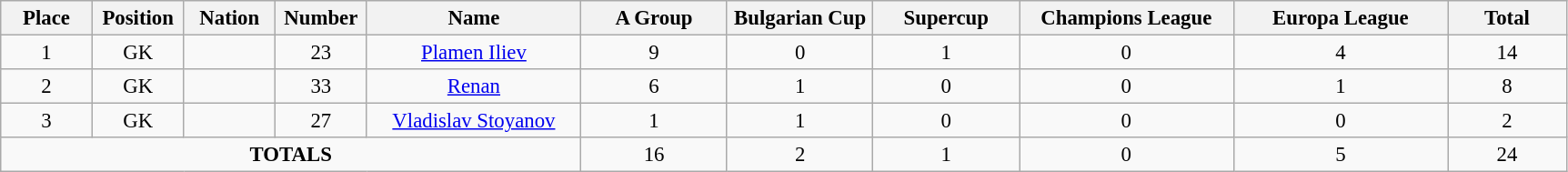<table class="wikitable" style="font-size: 95%; text-align: center;">
<tr>
<th width=60>Place</th>
<th width=60>Position</th>
<th width=60>Nation</th>
<th width=60>Number</th>
<th width=150>Name</th>
<th width=100>A Group</th>
<th width=100>Bulgarian Cup</th>
<th width=100>Supercup</th>
<th width=150>Champions League</th>
<th width=150>Europa League</th>
<th width=80>Total</th>
</tr>
<tr>
<td>1</td>
<td>GK</td>
<td></td>
<td>23</td>
<td><a href='#'>Plamen Iliev</a></td>
<td>9</td>
<td>0</td>
<td>1</td>
<td>0</td>
<td>4</td>
<td>14</td>
</tr>
<tr>
<td>2</td>
<td>GK</td>
<td></td>
<td>33</td>
<td><a href='#'>Renan</a></td>
<td>6</td>
<td>1</td>
<td>0</td>
<td>0</td>
<td>1</td>
<td>8</td>
</tr>
<tr>
<td>3</td>
<td>GK</td>
<td></td>
<td>27</td>
<td><a href='#'>Vladislav Stoyanov</a></td>
<td>1</td>
<td>1</td>
<td>0</td>
<td>0</td>
<td>0</td>
<td>2</td>
</tr>
<tr>
<td colspan="5"><strong>TOTALS</strong></td>
<td>16</td>
<td>2</td>
<td>1</td>
<td>0</td>
<td>5</td>
<td>24</td>
</tr>
</table>
